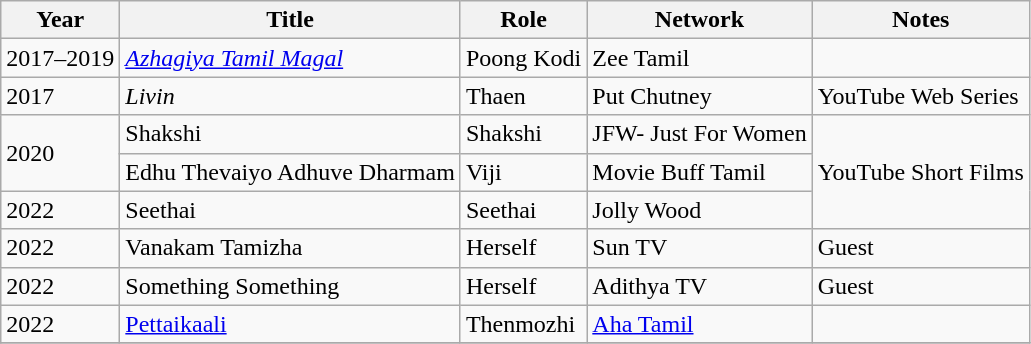<table class="wikitable sortable">
<tr>
<th>Year</th>
<th>Title</th>
<th>Role</th>
<th>Network</th>
<th class="unsortable">Notes</th>
</tr>
<tr>
<td>2017–2019</td>
<td><em><a href='#'>Azhagiya Tamil Magal</a></em></td>
<td>Poong Kodi</td>
<td>Zee Tamil</td>
<td></td>
</tr>
<tr>
<td>2017</td>
<td><em>Livin<strong></td>
<td>Thaen</td>
<td>Put Chutney</td>
<td>YouTube Web Series</td>
</tr>
<tr>
<td rowspan="2">2020</td>
<td></em>Shakshi<em></td>
<td>Shakshi</td>
<td>JFW- Just For Women</td>
<td rowspan="3">YouTube Short Films</td>
</tr>
<tr>
<td></em>Edhu Thevaiyo  Adhuve Dharmam<em></td>
<td>Viji</td>
<td>Movie Buff Tamil</td>
</tr>
<tr>
<td>2022</td>
<td></em>Seethai<em></td>
<td>Seethai</td>
<td>Jolly Wood</td>
</tr>
<tr>
<td>2022</td>
<td></em>Vanakam Tamizha<em></td>
<td>Herself</td>
<td>Sun TV</td>
<td>Guest</td>
</tr>
<tr>
<td>2022</td>
<td></em>Something Something<em></td>
<td>Herself</td>
<td>Adithya TV</td>
<td>Guest</td>
</tr>
<tr>
<td>2022</td>
<td></em><a href='#'>Pettaikaali</a><em></td>
<td>Thenmozhi</td>
<td><a href='#'>Aha Tamil</a></td>
<td></td>
</tr>
<tr>
</tr>
</table>
